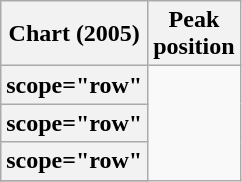<table class="wikitable sortable plainrowheaders" style="text-align:center;">
<tr>
<th scope="col">Chart (2005)</th>
<th scope="col">Peak<br>position</th>
</tr>
<tr>
<th>scope="row"</th>
</tr>
<tr>
<th>scope="row"</th>
</tr>
<tr>
<th>scope="row"</th>
</tr>
<tr>
</tr>
</table>
